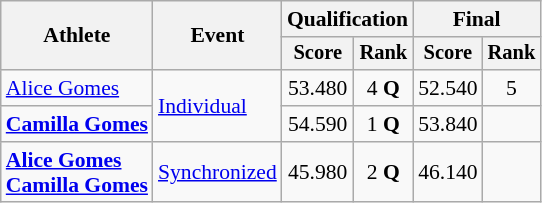<table class=wikitable style=font-size:90%;text-align:center>
<tr>
<th rowspan=2>Athlete</th>
<th rowspan=2>Event</th>
<th colspan=2>Qualification</th>
<th colspan=2>Final</th>
</tr>
<tr style=font-size:95%>
<th>Score</th>
<th>Rank</th>
<th>Score</th>
<th>Rank</th>
</tr>
<tr>
<td align=left><a href='#'>Alice Gomes</a></td>
<td align=left rowspan=2><a href='#'>Individual</a></td>
<td>53.480</td>
<td>4 <strong>Q</strong></td>
<td>52.540</td>
<td>5</td>
</tr>
<tr>
<td align=left><strong><a href='#'>Camilla Gomes</a></strong></td>
<td>54.590</td>
<td>1 <strong>Q</strong></td>
<td>53.840</td>
<td></td>
</tr>
<tr>
<td align=left><strong><a href='#'>Alice Gomes</a><br><a href='#'>Camilla Gomes</a></strong></td>
<td align=left rowspan=2><a href='#'>Synchronized</a></td>
<td>45.980</td>
<td>2 <strong>Q</strong></td>
<td>46.140</td>
<td></td>
</tr>
</table>
